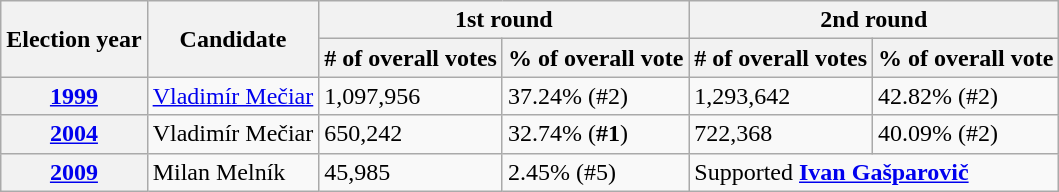<table class="wikitable">
<tr>
<th rowspan="2">Election year</th>
<th rowspan="2">Candidate</th>
<th colspan="2">1st round</th>
<th colspan="2">2nd round</th>
</tr>
<tr>
<th># of overall votes</th>
<th>% of overall vote</th>
<th># of overall votes</th>
<th>% of overall vote</th>
</tr>
<tr>
<th><a href='#'>1999</a></th>
<td><a href='#'>Vladimír Mečiar</a></td>
<td>1,097,956</td>
<td>37.24% (#2)</td>
<td>1,293,642</td>
<td>42.82% (#2)</td>
</tr>
<tr>
<th><a href='#'>2004</a></th>
<td>Vladimír Mečiar</td>
<td>650,242</td>
<td>32.74% (<strong>#1</strong>)</td>
<td>722,368</td>
<td>40.09% (#2)</td>
</tr>
<tr>
<th><a href='#'>2009</a></th>
<td>Milan Melník</td>
<td>45,985</td>
<td>2.45% (#5)</td>
<td colspan="2">Supported <strong><a href='#'>Ivan Gašparovič</a></strong></td>
</tr>
</table>
